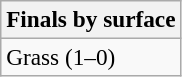<table class=wikitable style=font-size:97%>
<tr>
<th>Finals by surface</th>
</tr>
<tr>
<td>Grass (1–0)</td>
</tr>
</table>
